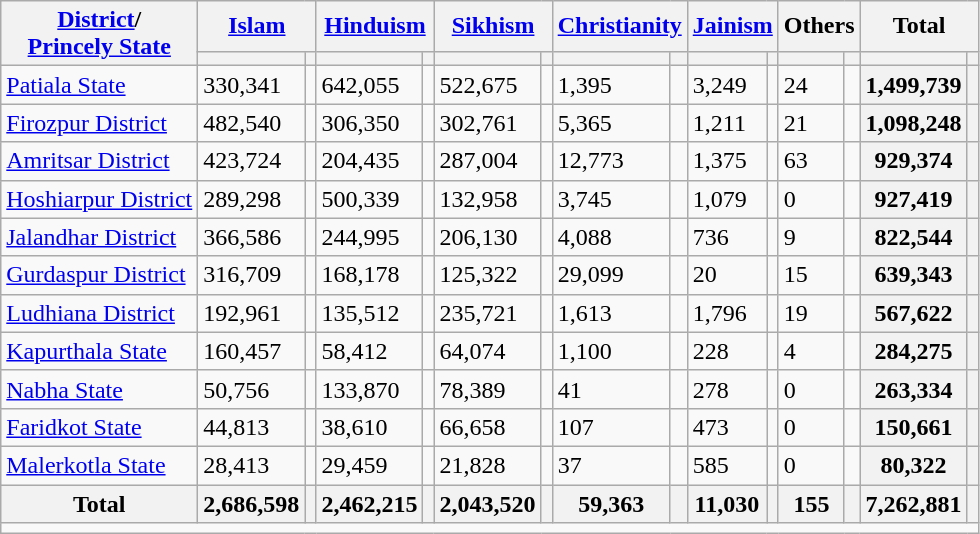<table class="wikitable sortable mw-collapsible">
<tr>
<th rowspan="2"><a href='#'>District</a>/<br><a href='#'>Princely State</a></th>
<th colspan="2"><a href='#'>Islam</a> </th>
<th colspan="2"><a href='#'>Hinduism</a> </th>
<th colspan="2"><a href='#'>Sikhism</a> </th>
<th colspan="2"><a href='#'>Christianity</a> </th>
<th colspan="2"><a href='#'>Jainism</a> </th>
<th colspan="2">Others</th>
<th colspan="2">Total</th>
</tr>
<tr>
<th><a href='#'></a></th>
<th></th>
<th></th>
<th></th>
<th></th>
<th></th>
<th></th>
<th></th>
<th></th>
<th></th>
<th></th>
<th></th>
<th></th>
<th></th>
</tr>
<tr>
<td><a href='#'>Patiala State</a></td>
<td>330,341</td>
<td></td>
<td>642,055</td>
<td></td>
<td>522,675</td>
<td></td>
<td>1,395</td>
<td></td>
<td>3,249</td>
<td></td>
<td>24</td>
<td></td>
<th>1,499,739</th>
<th></th>
</tr>
<tr>
<td><a href='#'>Firozpur District</a></td>
<td>482,540</td>
<td></td>
<td>306,350</td>
<td></td>
<td>302,761</td>
<td></td>
<td>5,365</td>
<td></td>
<td>1,211</td>
<td></td>
<td>21</td>
<td></td>
<th>1,098,248</th>
<th></th>
</tr>
<tr>
<td><a href='#'>Amritsar District</a></td>
<td>423,724</td>
<td></td>
<td>204,435</td>
<td></td>
<td>287,004</td>
<td></td>
<td>12,773</td>
<td></td>
<td>1,375</td>
<td></td>
<td>63</td>
<td></td>
<th>929,374</th>
<th></th>
</tr>
<tr>
<td><a href='#'>Hoshiarpur District</a></td>
<td>289,298</td>
<td></td>
<td>500,339</td>
<td></td>
<td>132,958</td>
<td></td>
<td>3,745</td>
<td></td>
<td>1,079</td>
<td></td>
<td>0</td>
<td></td>
<th>927,419</th>
<th></th>
</tr>
<tr>
<td><a href='#'>Jalandhar District</a></td>
<td>366,586</td>
<td></td>
<td>244,995</td>
<td></td>
<td>206,130</td>
<td></td>
<td>4,088</td>
<td></td>
<td>736</td>
<td></td>
<td>9</td>
<td></td>
<th>822,544</th>
<th></th>
</tr>
<tr>
<td><a href='#'>Gurdaspur District</a></td>
<td>316,709</td>
<td></td>
<td>168,178</td>
<td></td>
<td>125,322</td>
<td></td>
<td>29,099</td>
<td></td>
<td>20</td>
<td></td>
<td>15</td>
<td></td>
<th>639,343</th>
<th></th>
</tr>
<tr>
<td><a href='#'>Ludhiana District</a></td>
<td>192,961</td>
<td></td>
<td>135,512</td>
<td></td>
<td>235,721</td>
<td></td>
<td>1,613</td>
<td></td>
<td>1,796</td>
<td></td>
<td>19</td>
<td></td>
<th>567,622</th>
<th></th>
</tr>
<tr>
<td><a href='#'>Kapurthala State</a></td>
<td>160,457</td>
<td></td>
<td>58,412</td>
<td></td>
<td>64,074</td>
<td></td>
<td>1,100</td>
<td></td>
<td>228</td>
<td></td>
<td>4</td>
<td></td>
<th>284,275</th>
<th></th>
</tr>
<tr>
<td><a href='#'>Nabha State</a></td>
<td>50,756</td>
<td></td>
<td>133,870</td>
<td></td>
<td>78,389</td>
<td></td>
<td>41</td>
<td></td>
<td>278</td>
<td></td>
<td>0</td>
<td></td>
<th>263,334</th>
<th></th>
</tr>
<tr>
<td><a href='#'>Faridkot State</a></td>
<td>44,813</td>
<td></td>
<td>38,610</td>
<td></td>
<td>66,658</td>
<td></td>
<td>107</td>
<td></td>
<td>473</td>
<td></td>
<td>0</td>
<td></td>
<th>150,661</th>
<th></th>
</tr>
<tr>
<td><a href='#'>Malerkotla State</a></td>
<td>28,413</td>
<td></td>
<td>29,459</td>
<td></td>
<td>21,828</td>
<td></td>
<td>37</td>
<td></td>
<td>585</td>
<td></td>
<td>0</td>
<td></td>
<th>80,322</th>
<th></th>
</tr>
<tr>
<th>Total</th>
<th>2,686,598</th>
<th></th>
<th>2,462,215</th>
<th></th>
<th>2,043,520</th>
<th></th>
<th>59,363</th>
<th></th>
<th>11,030</th>
<th></th>
<th>155</th>
<th></th>
<th>7,262,881</th>
<th></th>
</tr>
<tr class="sortbottom">
<td colspan="15"></td>
</tr>
</table>
